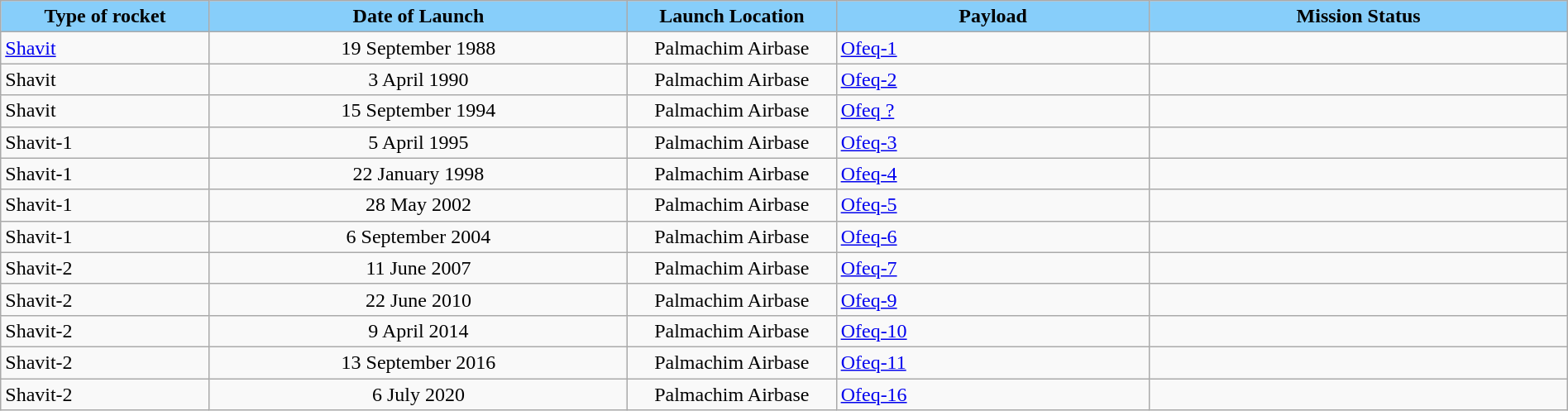<table class="wikitable" width="100%">
<tr>
<td align=center style="background:lightskyblue;" width=10%><strong>Type of rocket</strong></td>
<td align=center style="background:lightskyblue;" width=20%><strong>Date of Launch</strong></td>
<td align=center style="background:lightskyblue;" width=10%><strong>Launch Location</strong></td>
<td align=center style="background:lightskyblue;" width=15%><strong>Payload</strong></td>
<td align=center style="background:lightskyblue;" width=20%><strong>Mission Status</strong></td>
</tr>
<tr>
<td><a href='#'>Shavit</a></td>
<td align=center>19 September 1988</td>
<td align=center>Palmachim Airbase</td>
<td> <a href='#'>Ofeq-1</a></td>
<td></td>
</tr>
<tr>
<td>Shavit</td>
<td align=center>3 April 1990</td>
<td align=center>Palmachim Airbase</td>
<td> <a href='#'>Ofeq-2</a></td>
<td></td>
</tr>
<tr>
<td>Shavit</td>
<td align=center>15 September 1994</td>
<td align=center>Palmachim Airbase</td>
<td> <a href='#'>Ofeq ?</a></td>
<td> </td>
</tr>
<tr>
<td>Shavit-1</td>
<td align=center>5 April 1995</td>
<td align=center>Palmachim Airbase</td>
<td> <a href='#'>Ofeq-3</a></td>
<td></td>
</tr>
<tr>
<td>Shavit-1</td>
<td align=center>22 January 1998</td>
<td align=center>Palmachim Airbase</td>
<td> <a href='#'>Ofeq-4</a></td>
<td></td>
</tr>
<tr>
<td>Shavit-1</td>
<td align=center>28 May 2002</td>
<td align=center>Palmachim Airbase</td>
<td> <a href='#'>Ofeq-5</a></td>
<td></td>
</tr>
<tr>
<td>Shavit-1</td>
<td align=center>6 September 2004</td>
<td align=center>Palmachim Airbase</td>
<td> <a href='#'>Ofeq-6</a></td>
<td></td>
</tr>
<tr>
<td>Shavit-2</td>
<td align=center>11 June 2007</td>
<td align=center>Palmachim Airbase</td>
<td> <a href='#'>Ofeq-7</a></td>
<td></td>
</tr>
<tr>
<td>Shavit-2</td>
<td align=center>22 June 2010</td>
<td align=center>Palmachim Airbase</td>
<td> <a href='#'>Ofeq-9</a></td>
<td> </td>
</tr>
<tr>
<td>Shavit-2</td>
<td align=center>9 April 2014</td>
<td align=center>Palmachim Airbase</td>
<td> <a href='#'>Ofeq-10</a></td>
<td></td>
</tr>
<tr>
<td>Shavit-2</td>
<td align=center>13 September 2016</td>
<td align=center>Palmachim Airbase</td>
<td> <a href='#'>Ofeq-11</a></td>
<td></td>
</tr>
<tr>
<td>Shavit-2</td>
<td align=center>6 July 2020</td>
<td align=center>Palmachim Airbase</td>
<td> <a href='#'>Ofeq-16</a></td>
<td></td>
</tr>
</table>
